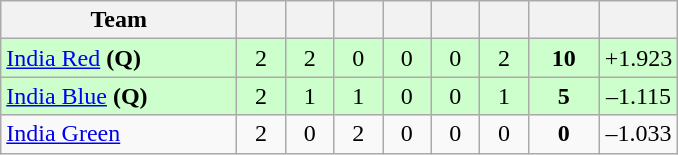<table class="wikitable" style="text-align:center">
<tr>
<th width="150">Team</th>
<th width="25"></th>
<th width="25"></th>
<th width="25"></th>
<th width="25"></th>
<th width="25"></th>
<th width="25"></th>
<th width="40"></th>
<th width="40"></th>
</tr>
<tr style="background:#cfc;">
<td style="text-align:left"><a href='#'>India Red</a> <strong>(Q)</strong></td>
<td>2</td>
<td>2</td>
<td>0</td>
<td>0</td>
<td>0</td>
<td>2</td>
<td><strong>10</strong></td>
<td>+1.923</td>
</tr>
<tr style="background:#cfc;">
<td style="text-align:left"><a href='#'>India Blue</a>  <strong>(Q)</strong></td>
<td>2</td>
<td>1</td>
<td>1</td>
<td>0</td>
<td>0</td>
<td>1</td>
<td><strong>5</strong></td>
<td>–1.115</td>
</tr>
<tr>
<td style="text-align:left"><a href='#'>India Green</a></td>
<td>2</td>
<td>0</td>
<td>2</td>
<td>0</td>
<td>0</td>
<td>0</td>
<td><strong>0</strong></td>
<td>–1.033</td>
</tr>
</table>
